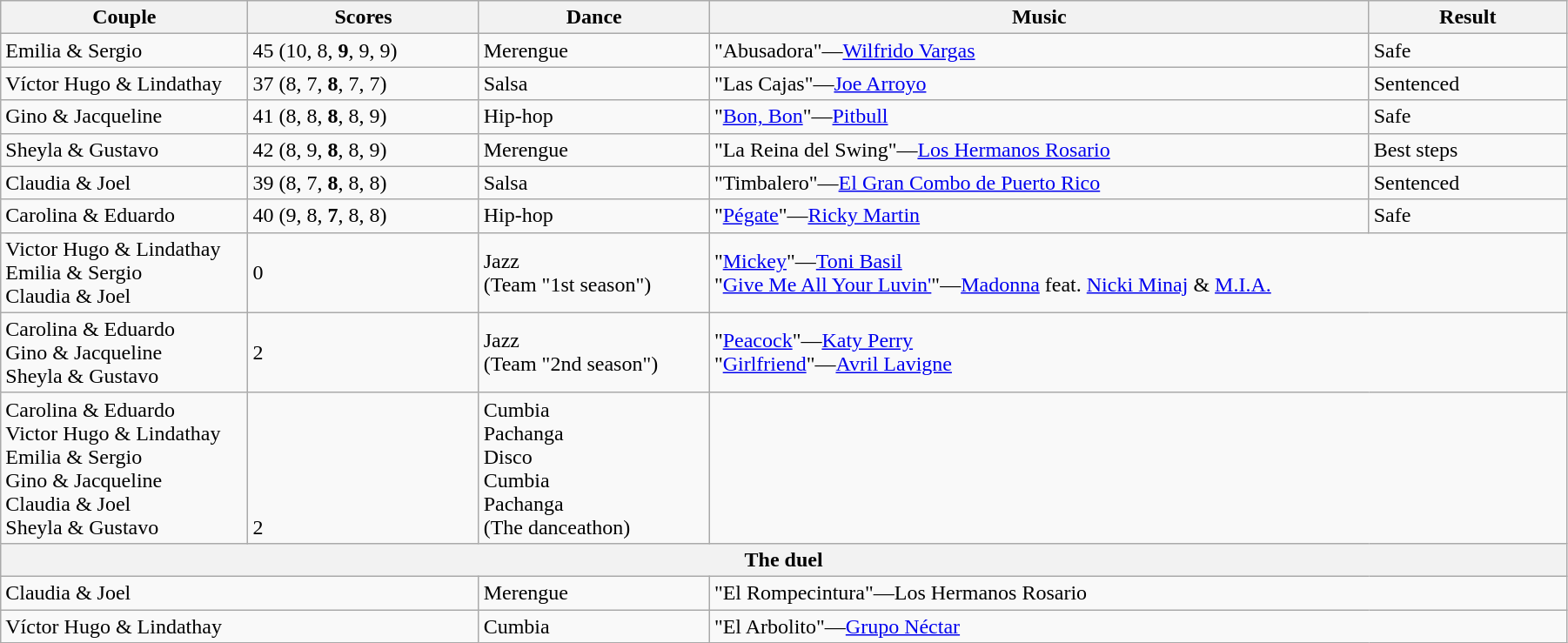<table class="wikitable sortable" style="width:95%; white-space:nowrap">
<tr>
<th style="width:15%;">Couple</th>
<th style="width:14%;">Scores</th>
<th style="width:14%;">Dance</th>
<th style="width:40%;">Music</th>
<th style="width:12%;">Result</th>
</tr>
<tr>
<td>Emilia & Sergio</td>
<td>45 (10, 8, <strong>9</strong>, 9, 9)</td>
<td>Merengue</td>
<td>"Abusadora"—<a href='#'>Wilfrido Vargas</a></td>
<td>Safe</td>
</tr>
<tr>
<td>Víctor Hugo & Lindathay</td>
<td>37 (8, 7, <strong>8</strong>, 7, 7)</td>
<td>Salsa</td>
<td>"Las Cajas"—<a href='#'>Joe Arroyo</a></td>
<td>Sentenced</td>
</tr>
<tr>
<td>Gino & Jacqueline</td>
<td>41 (8, 8, <strong>8</strong>, 8, 9)</td>
<td>Hip-hop</td>
<td>"<a href='#'>Bon, Bon</a>"—<a href='#'>Pitbull</a></td>
<td>Safe</td>
</tr>
<tr>
<td>Sheyla & Gustavo</td>
<td>42 (8, 9, <strong>8</strong>, 8, 9)</td>
<td>Merengue</td>
<td>"La Reina del Swing"—<a href='#'>Los Hermanos Rosario</a></td>
<td>Best steps</td>
</tr>
<tr>
<td>Claudia & Joel</td>
<td>39 (8, 7, <strong>8</strong>, 8, 8)</td>
<td>Salsa</td>
<td>"Timbalero"—<a href='#'>El Gran Combo de Puerto Rico</a></td>
<td>Sentenced</td>
</tr>
<tr>
<td>Carolina & Eduardo</td>
<td>40 (9, 8, <strong>7</strong>, 8, 8)</td>
<td>Hip-hop</td>
<td>"<a href='#'>Pégate</a>"—<a href='#'>Ricky Martin</a></td>
<td>Safe</td>
</tr>
<tr>
<td>Victor Hugo & Lindathay<br>Emilia & Sergio<br>Claudia & Joel</td>
<td>0</td>
<td>Jazz<br>(Team "1st season")</td>
<td colspan=2>"<a href='#'>Mickey</a>"—<a href='#'>Toni Basil</a><br>"<a href='#'>Give Me All Your Luvin'</a>"—<a href='#'>Madonna</a> feat. <a href='#'>Nicki Minaj</a> & <a href='#'>M.I.A.</a></td>
</tr>
<tr>
<td>Carolina & Eduardo<br>Gino & Jacqueline<br>Sheyla & Gustavo</td>
<td>2</td>
<td>Jazz<br>(Team "2nd season")</td>
<td colspan=2>"<a href='#'>Peacock</a>"—<a href='#'>Katy Perry</a><br>"<a href='#'>Girlfriend</a>"—<a href='#'>Avril Lavigne</a></td>
</tr>
<tr>
<td>Carolina & Eduardo<br>Victor Hugo & Lindathay<br>Emilia & Sergio<br>Gino & Jacqueline<br>Claudia & Joel<br>Sheyla & Gustavo</td>
<td valign="top"><br><br><br><br><br>2</td>
<td>Cumbia<br>Pachanga<br>Disco<br>Cumbia<br>Pachanga<br>(The danceathon)</td>
<td colspan=2></td>
</tr>
<tr>
<th colspan=5>The duel</th>
</tr>
<tr>
<td colspan=2>Claudia & Joel</td>
<td>Merengue</td>
<td colspan=2>"El Rompecintura"—Los Hermanos Rosario</td>
</tr>
<tr>
<td colspan=2>Víctor Hugo & Lindathay</td>
<td>Cumbia</td>
<td colspan=2>"El Arbolito"—<a href='#'>Grupo Néctar</a></td>
</tr>
</table>
